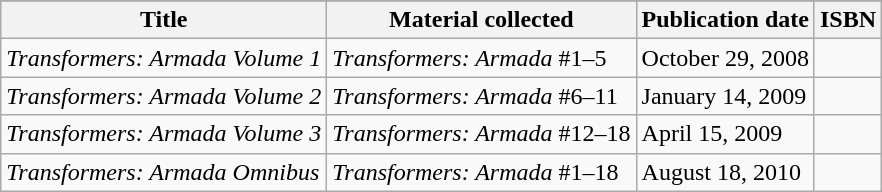<table class="wikitable">
<tr>
</tr>
<tr>
<th>Title</th>
<th>Material collected</th>
<th>Publication date</th>
<th>ISBN</th>
</tr>
<tr>
<td><em>Transformers: Armada Volume 1</em></td>
<td><em>Transformers: Armada</em> #1–5</td>
<td>October 29, 2008</td>
<td></td>
</tr>
<tr>
<td><em>Transformers: Armada Volume 2</em></td>
<td><em>Transformers: Armada</em> #6–11</td>
<td>January 14, 2009</td>
<td></td>
</tr>
<tr>
<td><em>Transformers: Armada Volume 3</em></td>
<td><em>Transformers: Armada</em> #12–18</td>
<td>April 15, 2009</td>
<td></td>
</tr>
<tr>
<td><em>Transformers: Armada Omnibus</em></td>
<td><em>Transformers: Armada</em> #1–18</td>
<td>August 18, 2010</td>
<td></td>
</tr>
</table>
